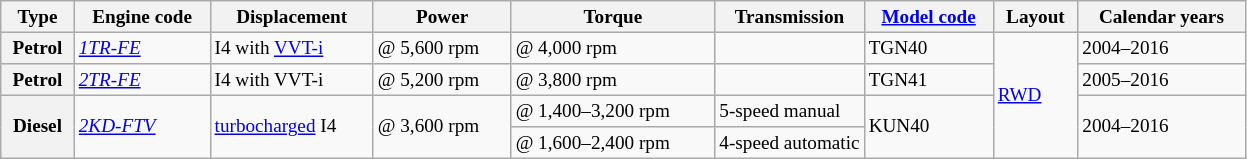<table class="wikitable" style="text-align:left; font-size:80%;">
<tr>
<th>Type</th>
<th>Engine code</th>
<th>Displacement</th>
<th>Power</th>
<th>Torque</th>
<th width=12%>Transmission</th>
<th><a href='#'>Model code</a></th>
<th>Layout</th>
<th>Calendar years</th>
</tr>
<tr>
<th>Petrol</th>
<td><em><a href='#'>1TR-FE</a></em></td>
<td> I4 with <a href='#'>VVT-i</a></td>
<td> @ 5,600 rpm</td>
<td> @ 4,000 rpm</td>
<td></td>
<td>TGN40</td>
<td rowspan="4"><a href='#'>RWD</a></td>
<td>2004–2016</td>
</tr>
<tr>
<th>Petrol</th>
<td><em><a href='#'>2TR-FE</a></em></td>
<td> I4 with VVT-i</td>
<td> @ 5,200 rpm</td>
<td> @ 3,800 rpm</td>
<td></td>
<td>TGN41</td>
<td>2005–2016</td>
</tr>
<tr>
<th rowspan="2">Diesel</th>
<td rowspan="2"><em><a href='#'>2KD-FTV</a></em></td>
<td rowspan="2"> <a href='#'>turbocharged</a> I4</td>
<td rowspan="2"> @ 3,600 rpm</td>
<td> @ 1,400–3,200 rpm</td>
<td>5-speed manual</td>
<td rowspan="2">KUN40</td>
<td rowspan="2">2004–2016</td>
</tr>
<tr>
<td> @ 1,600–2,400 rpm</td>
<td>4-speed automatic</td>
</tr>
</table>
